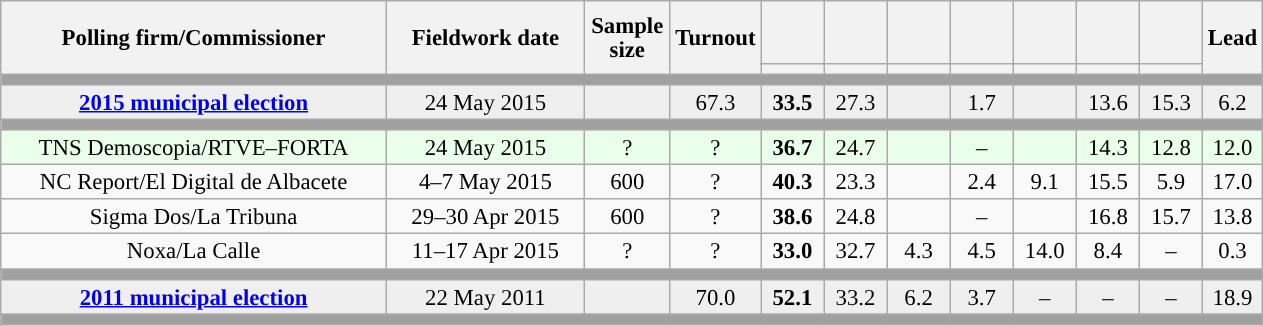<table class="wikitable collapsible collapsed" style="text-align:center; font-size:95%; line-height:16px;">
<tr style="height:42px;">
<th style="width:250px;" rowspan="2">Polling firm/Commissioner</th>
<th style="width:125px;" rowspan="2">Fieldwork date</th>
<th style="width:50px;" rowspan="2">Sample size</th>
<th style="width:45px;" rowspan="2">Turnout</th>
<th style="width:35px;"></th>
<th style="width:35px;"></th>
<th style="width:35px;"></th>
<th style="width:35px;"></th>
<th style="width:35px;"></th>
<th style="width:35px;"></th>
<th style="width:35px;"></th>
<th style="width:30px;" rowspan="2">Lead</th>
</tr>
<tr>
<th style="color:inherit;background:"></th>
<th style="color:inherit;background:"></th>
<th style="color:inherit;background:"></th>
<th style="color:inherit;background:"></th>
<th style="color:inherit;background:"></th>
<th style="color:inherit;background:"></th>
<th style="color:inherit;background:"></th>
</tr>
<tr>
<td colspan="12" style="background:#A0A0A0"></td>
</tr>
<tr style="background:#EFEFEF;">
<td><strong><a href='#'>2015 municipal election</a></strong></td>
<td>24 May 2015</td>
<td></td>
<td>67.3</td>
<td><strong>33.5</strong><br></td>
<td>27.3<br></td>
<td></td>
<td>1.7<br></td>
<td></td>
<td>13.6<br></td>
<td>15.3<br></td>
<td style="background:">6.2</td>
</tr>
<tr>
<td colspan="12" style="background:#A0A0A0"></td>
</tr>
<tr style="background:#EAFFEA;">
<td>TNS Demoscopia/RTVE–FORTA</td>
<td>24 May 2015</td>
<td>?</td>
<td>?</td>
<td><strong>36.7</strong><br></td>
<td>24.7<br></td>
<td></td>
<td>–</td>
<td></td>
<td>14.3<br></td>
<td>12.8<br></td>
<td style="background:">12.0</td>
</tr>
<tr>
<td>NC Report/El Digital de Albacete</td>
<td>4–7 May 2015</td>
<td>600</td>
<td>?</td>
<td><strong>40.3</strong><br></td>
<td>23.3<br></td>
<td></td>
<td>2.4<br></td>
<td>9.1<br></td>
<td>15.5<br></td>
<td>5.9<br></td>
<td style="background:">17.0</td>
</tr>
<tr>
<td>Sigma Dos/La Tribuna</td>
<td>29–30 Apr 2015</td>
<td>600</td>
<td>?</td>
<td><strong>38.6</strong><br></td>
<td>24.8<br></td>
<td></td>
<td>–</td>
<td></td>
<td>16.8<br></td>
<td>15.7<br></td>
<td style="background:">13.8</td>
</tr>
<tr>
<td>Noxa/La Calle</td>
<td>11–17 Apr 2015</td>
<td>?</td>
<td>?</td>
<td><strong>33.0</strong></td>
<td>32.7</td>
<td>4.3</td>
<td>4.5</td>
<td>14.0</td>
<td>8.4</td>
<td>–</td>
<td style="background:">0.3</td>
</tr>
<tr>
<td colspan="12" style="background:#A0A0A0"></td>
</tr>
<tr style="background:#EFEFEF;">
<td><strong><a href='#'>2011 municipal election</a></strong></td>
<td>22 May 2011</td>
<td></td>
<td>70.0</td>
<td><strong>52.1</strong><br></td>
<td>33.2<br></td>
<td>6.2<br></td>
<td>3.7<br></td>
<td>–</td>
<td>–</td>
<td>–</td>
<td style="background:">18.9</td>
</tr>
<tr>
<td colspan="12" style="background:#A0A0A0"></td>
</tr>
</table>
